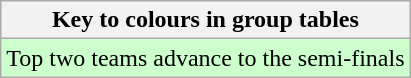<table class="wikitable">
<tr>
<th>Key to colours in group tables</th>
</tr>
<tr bgcolor=#ccffcc>
<td>Top two teams advance to the semi-finals</td>
</tr>
</table>
